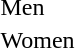<table>
<tr>
<td>Men<br></td>
<td></td>
<td></td>
<td></td>
</tr>
<tr>
<td>Women<br></td>
<td></td>
<td></td>
<td></td>
</tr>
</table>
